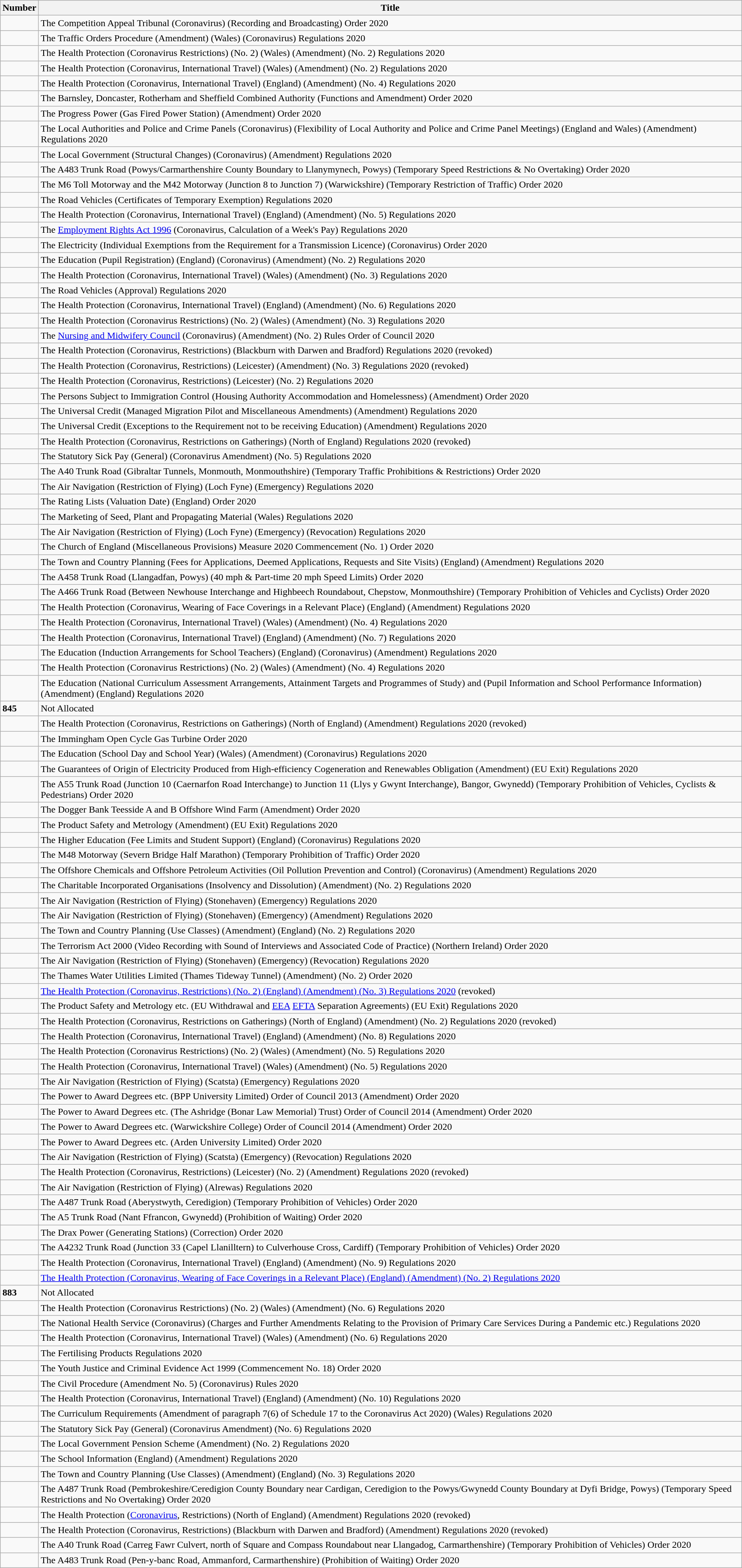<table class="wikitable collapsible">
<tr>
<th>Number</th>
<th>Title</th>
</tr>
<tr>
<td></td>
<td>The Competition Appeal Tribunal (Coronavirus) (Recording and Broadcasting) Order 2020</td>
</tr>
<tr>
<td></td>
<td>The Traffic Orders Procedure (Amendment) (Wales) (Coronavirus) Regulations 2020</td>
</tr>
<tr>
<td></td>
<td>The Health Protection (Coronavirus Restrictions) (No. 2) (Wales) (Amendment) (No. 2) Regulations 2020</td>
</tr>
<tr>
<td></td>
<td>The Health Protection (Coronavirus, International Travel) (Wales) (Amendment) (No. 2) Regulations 2020</td>
</tr>
<tr>
<td></td>
<td>The Health Protection (Coronavirus, International Travel) (England) (Amendment) (No. 4) Regulations 2020</td>
</tr>
<tr>
<td></td>
<td>The Barnsley, Doncaster, Rotherham and Sheffield Combined Authority (Functions and Amendment) Order 2020</td>
</tr>
<tr>
<td></td>
<td>The Progress Power (Gas Fired Power Station) (Amendment) Order 2020</td>
</tr>
<tr>
<td></td>
<td>The Local Authorities and Police and Crime Panels (Coronavirus) (Flexibility of Local Authority and Police and Crime Panel Meetings) (England and Wales) (Amendment) Regulations 2020</td>
</tr>
<tr>
<td></td>
<td>The Local Government (Structural Changes) (Coronavirus) (Amendment) Regulations 2020</td>
</tr>
<tr>
<td></td>
<td>The A483 Trunk Road (Powys/Carmarthenshire County Boundary to Llanymynech, Powys) (Temporary Speed Restrictions & No Overtaking) Order 2020</td>
</tr>
<tr>
<td></td>
<td>The M6 Toll Motorway and the M42 Motorway (Junction 8 to Junction 7) (Warwickshire) (Temporary Restriction of Traffic) Order 2020</td>
</tr>
<tr>
<td></td>
<td>The Road Vehicles (Certificates of Temporary Exemption) Regulations 2020</td>
</tr>
<tr>
<td></td>
<td>The Health Protection (Coronavirus, International Travel) (England) (Amendment) (No. 5) Regulations 2020</td>
</tr>
<tr>
<td></td>
<td>The <a href='#'>Employment Rights Act 1996</a> (Coronavirus, Calculation of a Week's Pay) Regulations 2020</td>
</tr>
<tr>
<td></td>
<td>The Electricity (Individual Exemptions from the Requirement for a Transmission Licence) (Coronavirus) Order 2020</td>
</tr>
<tr>
<td></td>
<td>The Education (Pupil Registration) (England) (Coronavirus) (Amendment) (No. 2) Regulations 2020</td>
</tr>
<tr>
<td></td>
<td>The Health Protection (Coronavirus, International Travel) (Wales) (Amendment) (No. 3) Regulations 2020</td>
</tr>
<tr>
<td></td>
<td>The Road Vehicles (Approval) Regulations 2020</td>
</tr>
<tr>
<td></td>
<td>The Health Protection (Coronavirus, International Travel) (England) (Amendment) (No. 6) Regulations 2020</td>
</tr>
<tr>
<td></td>
<td>The Health Protection (Coronavirus Restrictions) (No. 2) (Wales) (Amendment) (No. 3) Regulations 2020</td>
</tr>
<tr>
<td></td>
<td>The <a href='#'>Nursing and Midwifery Council</a> (Coronavirus) (Amendment) (No. 2) Rules Order of Council 2020</td>
</tr>
<tr>
<td></td>
<td>The Health Protection (Coronavirus, Restrictions) (Blackburn with Darwen and Bradford) Regulations 2020 (revoked)</td>
</tr>
<tr>
<td></td>
<td>The Health Protection (Coronavirus, Restrictions) (Leicester) (Amendment) (No. 3) Regulations 2020 (revoked)</td>
</tr>
<tr>
<td></td>
<td>The Health Protection (Coronavirus, Restrictions) (Leicester) (No. 2) Regulations 2020</td>
</tr>
<tr>
<td></td>
<td>The Persons Subject to Immigration Control (Housing Authority Accommodation and Homelessness) (Amendment) Order 2020</td>
</tr>
<tr>
<td></td>
<td>The Universal Credit (Managed Migration Pilot and Miscellaneous Amendments) (Amendment) Regulations 2020</td>
</tr>
<tr>
<td></td>
<td>The Universal Credit (Exceptions to the Requirement not to be receiving Education) (Amendment) Regulations 2020</td>
</tr>
<tr>
<td></td>
<td>The Health Protection (Coronavirus, Restrictions on Gatherings) (North of England) Regulations 2020 (revoked)</td>
</tr>
<tr>
<td></td>
<td>The Statutory Sick Pay (General) (Coronavirus Amendment) (No. 5) Regulations 2020</td>
</tr>
<tr>
<td></td>
<td>The A40 Trunk Road (Gibraltar Tunnels, Monmouth, Monmouthshire) (Temporary Traffic Prohibitions & Restrictions) Order 2020</td>
</tr>
<tr>
<td></td>
<td>The Air Navigation (Restriction of Flying) (Loch Fyne) (Emergency) Regulations 2020</td>
</tr>
<tr>
<td></td>
<td>The Rating Lists (Valuation Date) (England) Order 2020</td>
</tr>
<tr>
<td></td>
<td>The Marketing of Seed, Plant and Propagating Material (Wales) Regulations 2020</td>
</tr>
<tr>
<td></td>
<td>The Air Navigation (Restriction of Flying) (Loch Fyne) (Emergency) (Revocation) Regulations 2020</td>
</tr>
<tr>
<td></td>
<td>The Church of England (Miscellaneous Provisions) Measure 2020 Commencement (No. 1) Order 2020</td>
</tr>
<tr>
<td></td>
<td>The Town and Country Planning (Fees for Applications, Deemed Applications, Requests and Site Visits) (England) (Amendment) Regulations 2020</td>
</tr>
<tr>
<td></td>
<td>The A458 Trunk Road (Llangadfan, Powys) (40 mph & Part-time 20 mph Speed Limits) Order 2020</td>
</tr>
<tr>
<td></td>
<td>The A466 Trunk Road (Between Newhouse Interchange and Highbeech Roundabout, Chepstow, Monmouthshire) (Temporary Prohibition of Vehicles and Cyclists) Order 2020</td>
</tr>
<tr>
<td></td>
<td>The Health Protection (Coronavirus, Wearing of Face Coverings in a Relevant Place) (England) (Amendment) Regulations 2020</td>
</tr>
<tr>
<td></td>
<td>The Health Protection (Coronavirus, International Travel) (Wales) (Amendment) (No. 4) Regulations 2020</td>
</tr>
<tr>
<td></td>
<td>The Health Protection (Coronavirus, International Travel) (England) (Amendment) (No. 7) Regulations 2020</td>
</tr>
<tr>
<td></td>
<td>The Education (Induction Arrangements for School Teachers) (England) (Coronavirus) (Amendment) Regulations 2020</td>
</tr>
<tr>
<td></td>
<td>The Health Protection (Coronavirus Restrictions) (No. 2) (Wales) (Amendment) (No. 4) Regulations 2020</td>
</tr>
<tr>
<td></td>
<td>The Education (National Curriculum Assessment Arrangements, Attainment Targets and Programmes of Study) and (Pupil Information and School Performance Information) (Amendment) (England) Regulations 2020</td>
</tr>
<tr>
<td><strong>845</strong></td>
<td>Not Allocated</td>
</tr>
<tr>
<td></td>
<td>The Health Protection (Coronavirus, Restrictions on Gatherings) (North of England) (Amendment) Regulations 2020 (revoked)</td>
</tr>
<tr>
<td></td>
<td>The Immingham Open Cycle Gas Turbine Order 2020</td>
</tr>
<tr>
<td></td>
<td>The Education (School Day and School Year) (Wales) (Amendment) (Coronavirus) Regulations 2020</td>
</tr>
<tr>
<td></td>
<td>The Guarantees of Origin of Electricity Produced from High-efficiency Cogeneration and Renewables Obligation (Amendment) (EU Exit) Regulations 2020</td>
</tr>
<tr>
<td></td>
<td>The A55 Trunk Road (Junction 10 (Caernarfon Road Interchange) to Junction 11 (Llys y Gwynt Interchange), Bangor, Gwynedd) (Temporary Prohibition of Vehicles, Cyclists & Pedestrians) Order 2020</td>
</tr>
<tr>
<td></td>
<td>The Dogger Bank Teesside A and B Offshore Wind Farm (Amendment) Order 2020</td>
</tr>
<tr>
<td></td>
<td>The Product Safety and Metrology (Amendment) (EU Exit) Regulations 2020</td>
</tr>
<tr>
<td></td>
<td>The Higher Education (Fee Limits and Student Support) (England) (Coronavirus) Regulations 2020</td>
</tr>
<tr>
<td></td>
<td>The M48 Motorway (Severn Bridge Half Marathon) (Temporary Prohibition of Traffic) Order 2020</td>
</tr>
<tr>
<td></td>
<td>The Offshore Chemicals and Offshore Petroleum Activities (Oil Pollution Prevention and Control) (Coronavirus) (Amendment) Regulations 2020</td>
</tr>
<tr>
<td></td>
<td>The Charitable Incorporated Organisations (Insolvency and Dissolution) (Amendment) (No. 2) Regulations 2020</td>
</tr>
<tr>
<td></td>
<td>The Air Navigation (Restriction of Flying) (Stonehaven) (Emergency) Regulations 2020</td>
</tr>
<tr>
<td></td>
<td>The Air Navigation (Restriction of Flying) (Stonehaven) (Emergency) (Amendment) Regulations 2020</td>
</tr>
<tr>
<td></td>
<td>The Town and Country Planning (Use Classes) (Amendment) (England) (No. 2) Regulations 2020</td>
</tr>
<tr>
<td></td>
<td>The Terrorism Act 2000 (Video Recording with Sound of Interviews and Associated Code of Practice) (Northern Ireland) Order 2020</td>
</tr>
<tr>
<td></td>
<td>The Air Navigation (Restriction of Flying) (Stonehaven) (Emergency) (Revocation) Regulations 2020</td>
</tr>
<tr>
<td></td>
<td>The Thames Water Utilities Limited (Thames Tideway Tunnel) (Amendment) (No. 2) Order 2020</td>
</tr>
<tr>
<td></td>
<td><a href='#'>The Health Protection (Coronavirus, Restrictions) (No. 2) (England) (Amendment) (No. 3) Regulations 2020</a> (revoked)</td>
</tr>
<tr>
<td></td>
<td>The Product Safety and Metrology etc. (EU Withdrawal and <a href='#'>EEA</a> <a href='#'>EFTA</a> Separation Agreements) (EU Exit) Regulations 2020</td>
</tr>
<tr>
<td></td>
<td>The Health Protection (Coronavirus, Restrictions on Gatherings) (North of England) (Amendment) (No. 2) Regulations 2020 (revoked)</td>
</tr>
<tr>
<td></td>
<td>The Health Protection (Coronavirus, International Travel) (England) (Amendment) (No. 8) Regulations 2020</td>
</tr>
<tr>
<td></td>
<td>The Health Protection (Coronavirus Restrictions) (No. 2) (Wales) (Amendment) (No. 5) Regulations 2020</td>
</tr>
<tr>
<td></td>
<td>The Health Protection (Coronavirus, International Travel) (Wales) (Amendment) (No. 5) Regulations 2020</td>
</tr>
<tr>
<td></td>
<td>The Air Navigation (Restriction of Flying) (Scatsta) (Emergency) Regulations 2020</td>
</tr>
<tr>
<td></td>
<td>The Power to Award Degrees etc. (BPP University Limited) Order of Council 2013 (Amendment) Order 2020</td>
</tr>
<tr>
<td></td>
<td>The Power to Award Degrees etc. (The Ashridge (Bonar Law Memorial) Trust) Order of Council 2014 (Amendment) Order 2020</td>
</tr>
<tr>
<td></td>
<td>The Power to Award Degrees etc. (Warwickshire College) Order of Council 2014 (Amendment) Order 2020</td>
</tr>
<tr>
<td></td>
<td>The Power to Award Degrees etc. (Arden University Limited) Order 2020</td>
</tr>
<tr>
<td></td>
<td>The Air Navigation (Restriction of Flying) (Scatsta) (Emergency) (Revocation) Regulations 2020</td>
</tr>
<tr>
<td></td>
<td>The Health Protection (Coronavirus, Restrictions) (Leicester) (No. 2) (Amendment) Regulations 2020 (revoked)</td>
</tr>
<tr>
<td></td>
<td>The Air Navigation (Restriction of Flying) (Alrewas) Regulations 2020</td>
</tr>
<tr>
<td></td>
<td>The A487 Trunk Road (Aberystwyth, Ceredigion) (Temporary Prohibition of Vehicles) Order 2020</td>
</tr>
<tr>
<td></td>
<td>The A5 Trunk Road (Nant Ffrancon, Gwynedd) (Prohibition of Waiting) Order 2020</td>
</tr>
<tr>
<td></td>
<td>The Drax Power (Generating Stations) (Correction) Order 2020</td>
</tr>
<tr>
<td></td>
<td>The A4232 Trunk Road (Junction 33 (Capel Llanilltern) to Culverhouse Cross, Cardiff) (Temporary Prohibition of Vehicles) Order 2020</td>
</tr>
<tr>
<td></td>
<td>The Health Protection (Coronavirus, International Travel) (England) (Amendment) (No. 9) Regulations 2020</td>
</tr>
<tr>
<td></td>
<td><a href='#'>The Health Protection (Coronavirus, Wearing of Face Coverings in a Relevant Place) (England) (Amendment) (No. 2) Regulations 2020</a></td>
</tr>
<tr>
<td><strong>883</strong></td>
<td>Not Allocated</td>
</tr>
<tr>
<td></td>
<td>The Health Protection (Coronavirus Restrictions) (No. 2) (Wales) (Amendment) (No. 6) Regulations 2020</td>
</tr>
<tr>
<td></td>
<td>The National Health Service (Coronavirus) (Charges and Further Amendments Relating to the Provision of Primary Care Services During a Pandemic etc.) Regulations 2020</td>
</tr>
<tr>
<td></td>
<td>The Health Protection (Coronavirus, International Travel) (Wales) (Amendment) (No. 6) Regulations 2020</td>
</tr>
<tr>
<td></td>
<td>The Fertilising Products Regulations 2020</td>
</tr>
<tr>
<td></td>
<td>The Youth Justice and Criminal Evidence Act 1999 (Commencement No. 18) Order 2020</td>
</tr>
<tr>
<td></td>
<td>The Civil Procedure (Amendment No. 5) (Coronavirus) Rules 2020</td>
</tr>
<tr>
<td></td>
<td>The Health Protection (Coronavirus, International Travel) (England) (Amendment) (No. 10) Regulations 2020</td>
</tr>
<tr>
<td></td>
<td>The Curriculum Requirements (Amendment of paragraph 7(6) of Schedule 17 to the Coronavirus Act 2020) (Wales) Regulations 2020</td>
</tr>
<tr>
<td></td>
<td>The Statutory Sick Pay (General) (Coronavirus Amendment) (No. 6) Regulations 2020</td>
</tr>
<tr>
<td></td>
<td>The Local Government Pension Scheme (Amendment) (No. 2) Regulations 2020</td>
</tr>
<tr>
<td></td>
<td>The School Information (England) (Amendment) Regulations 2020</td>
</tr>
<tr>
<td></td>
<td>The Town and Country Planning (Use Classes) (Amendment) (England) (No. 3) Regulations 2020</td>
</tr>
<tr>
<td></td>
<td>The A487 Trunk Road (Pembrokeshire/Ceredigion County Boundary near Cardigan, Ceredigion to the Powys/Gwynedd County Boundary at Dyfi Bridge, Powys) (Temporary Speed Restrictions and No Overtaking) Order 2020</td>
</tr>
<tr>
<td></td>
<td>The Health Protection (<a href='#'>Coronavirus</a>, Restrictions) (North of England) (Amendment) Regulations 2020 (revoked)</td>
</tr>
<tr>
<td></td>
<td>The Health Protection (Coronavirus, Restrictions) (Blackburn with Darwen and Bradford) (Amendment) Regulations 2020 (revoked)</td>
</tr>
<tr>
<td></td>
<td>The A40 Trunk Road (Carreg Fawr Culvert, north of Square and Compass Roundabout near Llangadog, Carmarthenshire) (Temporary Prohibition of Vehicles) Order 2020</td>
</tr>
<tr>
<td></td>
<td>The A483 Trunk Road (Pen-y-banc Road, Ammanford, Carmarthenshire) (Prohibition of Waiting) Order 2020</td>
</tr>
</table>
